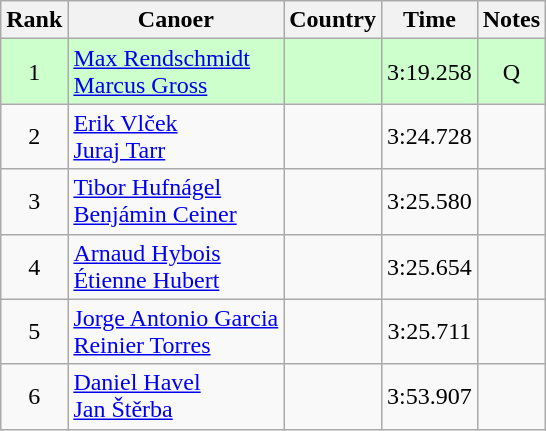<table class="wikitable" style="text-align:center;">
<tr>
<th>Rank</th>
<th>Canoer</th>
<th>Country</th>
<th>Time</th>
<th>Notes</th>
</tr>
<tr bgcolor=ccffcc>
<td>1</td>
<td align="left"><a href='#'>Max Rendschmidt</a><br><a href='#'>Marcus Gross</a></td>
<td align="left"></td>
<td>3:19.258</td>
<td>Q</td>
</tr>
<tr>
<td>2</td>
<td align="left"><a href='#'>Erik Vlček</a><br><a href='#'>Juraj Tarr</a></td>
<td align="left"></td>
<td>3:24.728</td>
<td></td>
</tr>
<tr>
<td>3</td>
<td align="left"><a href='#'>Tibor Hufnágel</a><br><a href='#'>Benjámin Ceiner</a></td>
<td align="left"></td>
<td>3:25.580</td>
<td></td>
</tr>
<tr>
<td>4</td>
<td align="left"><a href='#'>Arnaud Hybois</a><br><a href='#'>Étienne Hubert</a></td>
<td align="left"></td>
<td>3:25.654</td>
<td></td>
</tr>
<tr>
<td>5</td>
<td align="left"><a href='#'>Jorge Antonio Garcia</a><br><a href='#'>Reinier Torres</a></td>
<td align="left"></td>
<td>3:25.711</td>
<td></td>
</tr>
<tr>
<td>6</td>
<td align="left"><a href='#'>Daniel Havel</a><br><a href='#'>Jan Štěrba</a></td>
<td align="left"></td>
<td>3:53.907</td>
<td></td>
</tr>
</table>
